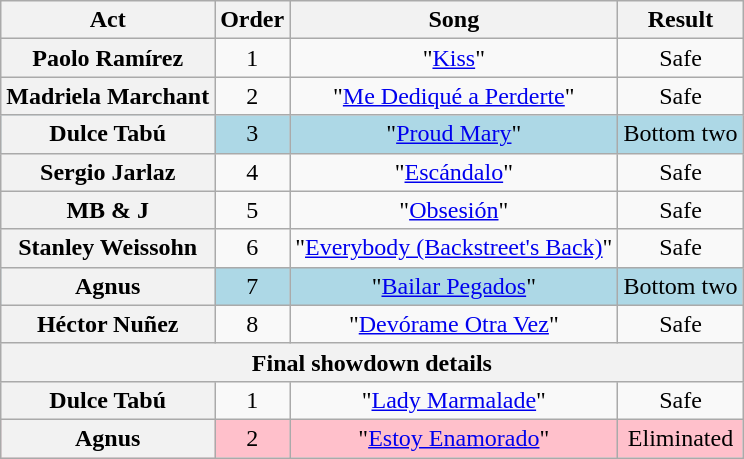<table class="wikitable plainrowheaders" style="text-align:center">
<tr>
<th>Act</th>
<th>Order</th>
<th>Song</th>
<th>Result</th>
</tr>
<tr>
<th>Paolo Ramírez</th>
<td>1</td>
<td>"<a href='#'>Kiss</a>"</td>
<td>Safe</td>
</tr>
<tr>
<th>Madriela Marchant</th>
<td>2</td>
<td>"<a href='#'>Me Dediqué a Perderte</a>"</td>
<td>Safe</td>
</tr>
<tr bgcolor="lightblue">
<th>Dulce Tabú</th>
<td>3</td>
<td>"<a href='#'>Proud Mary</a>"</td>
<td>Bottom two</td>
</tr>
<tr>
<th>Sergio Jarlaz</th>
<td>4</td>
<td>"<a href='#'>Escándalo</a>"</td>
<td>Safe</td>
</tr>
<tr>
<th>MB & J</th>
<td>5</td>
<td>"<a href='#'>Obsesión</a>"</td>
<td>Safe</td>
</tr>
<tr>
<th>Stanley Weissohn</th>
<td>6</td>
<td>"<a href='#'>Everybody (Backstreet's Back)</a>"</td>
<td>Safe</td>
</tr>
<tr bgcolor="lightblue">
<th>Agnus</th>
<td>7</td>
<td>"<a href='#'>Bailar Pegados</a>"</td>
<td>Bottom two</td>
</tr>
<tr>
<th>Héctor Nuñez</th>
<td>8</td>
<td>"<a href='#'>Devórame Otra Vez</a>"</td>
<td>Safe</td>
</tr>
<tr>
<th colspan="6">Final showdown details</th>
</tr>
<tr>
<th>Dulce Tabú</th>
<td>1</td>
<td>"<a href='#'>Lady Marmalade</a>"</td>
<td>Safe</td>
</tr>
<tr bgcolor="pink">
<th>Agnus</th>
<td>2</td>
<td>"<a href='#'>Estoy Enamorado</a>"</td>
<td>Eliminated</td>
</tr>
</table>
